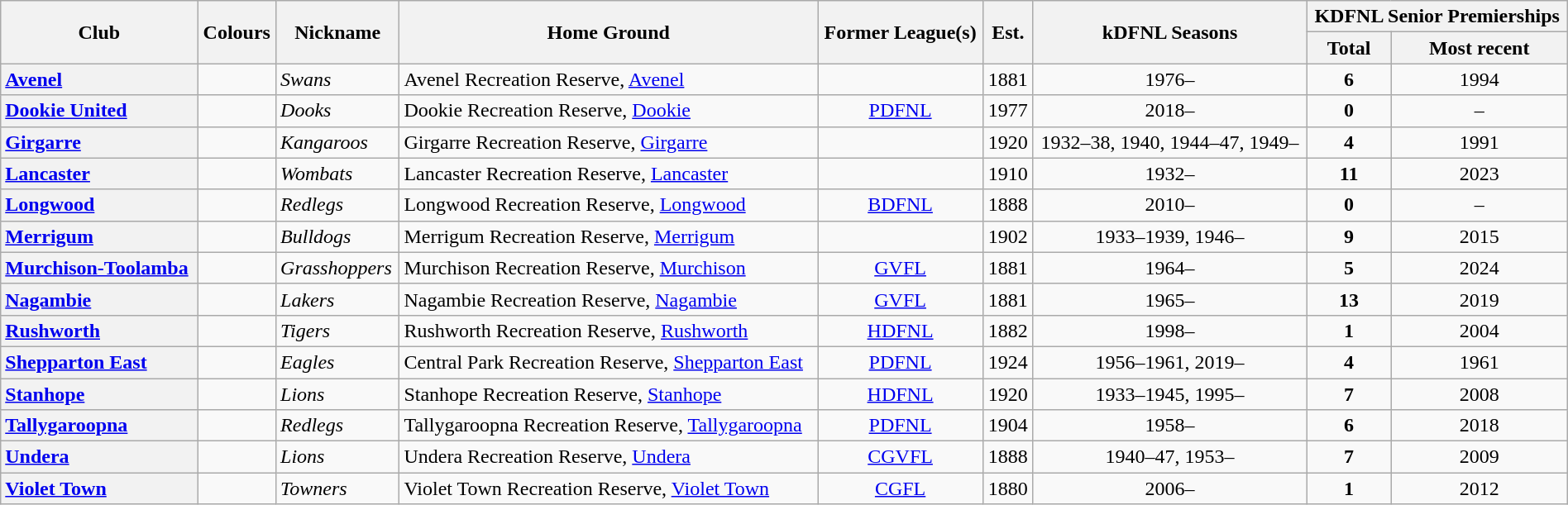<table class="wikitable sortable mw-collapsible mw-collapsed" style="text-align:center; width:100%">
<tr>
<th rowspan="2">Club</th>
<th rowspan="2">Colours</th>
<th rowspan="2">Nickname</th>
<th rowspan="2">Home Ground</th>
<th rowspan="2">Former League(s)</th>
<th rowspan="2">Est.</th>
<th rowspan="2">kDFNL Seasons</th>
<th colspan="2">KDFNL Senior Premierships</th>
</tr>
<tr>
<th>Total</th>
<th>Most recent</th>
</tr>
<tr>
<th style="text-align:left"><a href='#'>Avenel</a></th>
<td></td>
<td align="left"><em>Swans</em></td>
<td align="left">Avenel Recreation Reserve, <a href='#'>Avenel</a></td>
<td align="center"></td>
<td>1881</td>
<td>1976–</td>
<td align="center"><strong>6</strong></td>
<td>1994</td>
</tr>
<tr>
<th style="text-align:left"><a href='#'>Dookie United</a></th>
<td></td>
<td align="left"><em>Dooks</em></td>
<td align="left">Dookie Recreation Reserve, <a href='#'>Dookie</a></td>
<td align="center"><a href='#'>PDFNL</a></td>
<td>1977</td>
<td>2018–</td>
<td align="center"><strong>0</strong></td>
<td>–</td>
</tr>
<tr>
<th style="text-align:left"><a href='#'>Girgarre</a></th>
<td></td>
<td align="left"><em>Kangaroos</em></td>
<td align="left">Girgarre Recreation Reserve, <a href='#'>Girgarre</a></td>
<td align="center"></td>
<td>1920</td>
<td>1932–38, 1940, 1944–47, 1949–</td>
<td align="center"><strong>4</strong></td>
<td>1991</td>
</tr>
<tr>
<th style="text-align:left"><a href='#'>Lancaster</a></th>
<td></td>
<td align="left"><em>Wombats</em></td>
<td align="left">Lancaster Recreation Reserve, <a href='#'>Lancaster</a></td>
<td align="center"></td>
<td>1910</td>
<td>1932–</td>
<td align="center"><strong>11</strong></td>
<td>2023</td>
</tr>
<tr>
<th style="text-align:left"><a href='#'>Longwood</a></th>
<td></td>
<td align="left"><em>Redlegs</em></td>
<td align="left">Longwood Recreation Reserve, <a href='#'>Longwood</a></td>
<td align="center"><a href='#'>BDFNL</a></td>
<td>1888</td>
<td>2010–</td>
<td align="center"><strong>0</strong></td>
<td>–</td>
</tr>
<tr>
<th style="text-align:left"><a href='#'>Merrigum</a></th>
<td></td>
<td align="left"><em>Bulldogs</em></td>
<td align="left">Merrigum Recreation Reserve, <a href='#'>Merrigum</a></td>
<td align="center"></td>
<td>1902</td>
<td>1933–1939, 1946–</td>
<td align="center"><strong>9</strong></td>
<td>2015</td>
</tr>
<tr>
<th style="text-align:left"><a href='#'>Murchison-Toolamba</a></th>
<td></td>
<td align="left"><em>Grasshoppers</em></td>
<td align="left">Murchison Recreation Reserve, <a href='#'>Murchison</a></td>
<td align="center"><a href='#'>GVFL</a></td>
<td>1881</td>
<td>1964–</td>
<td align="center"><strong>5</strong></td>
<td>2024</td>
</tr>
<tr>
<th style="text-align:left"><a href='#'>Nagambie</a></th>
<td></td>
<td align="left"><em>Lakers</em></td>
<td align="left">Nagambie Recreation Reserve, <a href='#'>Nagambie</a></td>
<td align="center"><a href='#'>GVFL</a></td>
<td>1881</td>
<td>1965–</td>
<td align="center"><strong>13</strong></td>
<td>2019</td>
</tr>
<tr>
<th style="text-align:left"><a href='#'>Rushworth</a></th>
<td></td>
<td align="left"><em>Tigers</em></td>
<td align="left">Rushworth Recreation Reserve, <a href='#'>Rushworth</a></td>
<td align="center"><a href='#'>HDFNL</a></td>
<td>1882</td>
<td>1998–</td>
<td align="center"><strong>1</strong></td>
<td>2004</td>
</tr>
<tr>
<th style="text-align:left"><a href='#'>Shepparton East</a></th>
<td></td>
<td align="left"><em>Eagles</em></td>
<td align="left">Central Park Recreation Reserve, <a href='#'>Shepparton East</a></td>
<td align="center"><a href='#'>PDFNL</a></td>
<td>1924</td>
<td>1956–1961, 2019–</td>
<td align="center"><strong>4</strong></td>
<td>1961</td>
</tr>
<tr>
<th style="text-align:left"><a href='#'>Stanhope</a></th>
<td></td>
<td align="left"><em>Lions</em></td>
<td align="left">Stanhope Recreation Reserve, <a href='#'>Stanhope</a></td>
<td align="center"><a href='#'>HDFNL</a></td>
<td>1920</td>
<td>1933–1945, 1995–</td>
<td align="center"><strong>7</strong></td>
<td>2008</td>
</tr>
<tr>
<th style="text-align:left"><a href='#'>Tallygaroopna</a></th>
<td></td>
<td align="left"><em>Redlegs</em></td>
<td align="left">Tallygaroopna Recreation Reserve, <a href='#'>Tallygaroopna</a></td>
<td align="center"><a href='#'>PDFNL</a></td>
<td>1904</td>
<td>1958–</td>
<td align="center"><strong>6</strong></td>
<td>2018</td>
</tr>
<tr>
<th style="text-align:left"><a href='#'>Undera</a></th>
<td></td>
<td align="left"><em>Lions</em></td>
<td align="left">Undera Recreation Reserve, <a href='#'>Undera</a></td>
<td align="center"><a href='#'>CGVFL</a></td>
<td>1888</td>
<td>1940–47, 1953–</td>
<td align="center"><strong>7</strong></td>
<td>2009</td>
</tr>
<tr>
<th style="text-align:left"><a href='#'>Violet Town</a></th>
<td></td>
<td align="left"><em>Towners</em></td>
<td align="left">Violet Town Recreation Reserve, <a href='#'>Violet Town</a></td>
<td align="center"><a href='#'>CGFL</a></td>
<td>1880</td>
<td>2006–</td>
<td align="center"><strong>1</strong></td>
<td>2012</td>
</tr>
</table>
